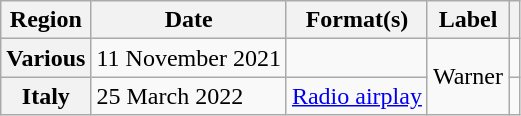<table class="wikitable plainrowheaders">
<tr>
<th scope="col">Region</th>
<th scope="col">Date</th>
<th scope="col">Format(s)</th>
<th scope="col">Label</th>
<th scope="col"></th>
</tr>
<tr>
<th scope="row">Various</th>
<td>11 November 2021</td>
<td></td>
<td rowspan="2">Warner</td>
<td></td>
</tr>
<tr>
<th scope="row">Italy</th>
<td>25 March 2022</td>
<td><a href='#'>Radio airplay</a></td>
<td></td>
</tr>
</table>
